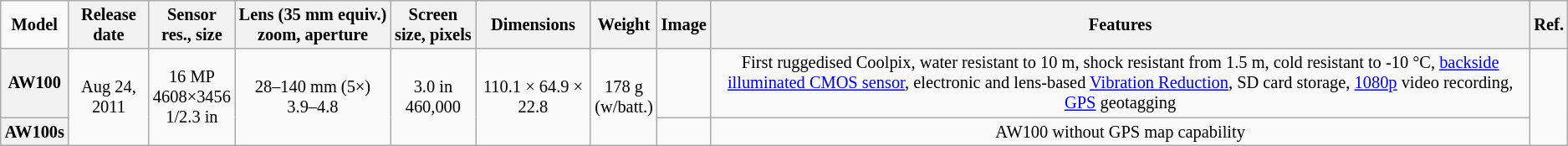<table class="wikitable" style="font-size:85%; text-align: center">
<tr>
<td><strong>Model</strong></td>
<th>Release date</th>
<th>Sensor<br>res., size</th>
<th>Lens (35 mm equiv.)<br>zoom, aperture</th>
<th>Screen<br>size, pixels</th>
<th>Dimensions<br></th>
<th>Weight</th>
<th>Image</th>
<th>Features</th>
<th>Ref.</th>
</tr>
<tr>
<th>AW100</th>
<td rowspan="2">Aug 24, 2011</td>
<td rowspan="2">16 MP<br>4608×3456<br>1/2.3 in</td>
<td rowspan="2">28–140 mm (5×)<br>3.9–4.8</td>
<td rowspan="2">3.0 in<br>460,000</td>
<td rowspan="2">110.1 × 64.9 × 22.8</td>
<td rowspan="2">178 g<br>(w/batt.)</td>
<td></td>
<td>First ruggedised Coolpix, water resistant to 10 m, shock resistant from 1.5 m, cold resistant to -10 °C, <a href='#'>backside illuminated CMOS sensor</a>, electronic and lens-based <a href='#'>Vibration Reduction</a>, SD card storage, <a href='#'>1080p</a> video recording, <a href='#'>GPS</a> geotagging</td>
<td rowspan="2"></td>
</tr>
<tr>
<th>AW100s</th>
<td></td>
<td>AW100 without GPS map capability</td>
</tr>
</table>
